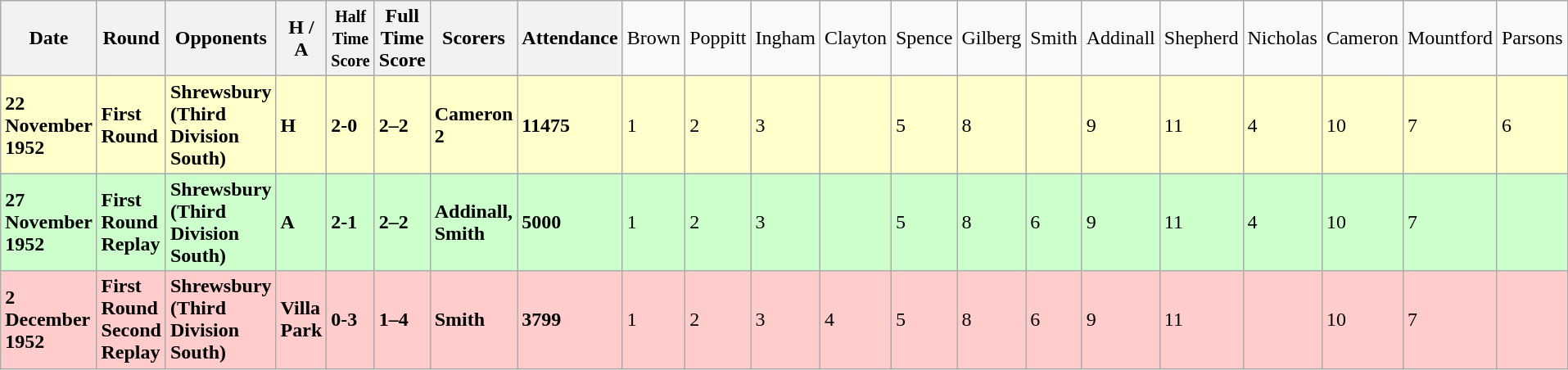<table class="wikitable">
<tr>
<th><strong>Date</strong></th>
<th><strong>Round</strong></th>
<th><strong>Opponents</strong></th>
<th><strong>H / A</strong></th>
<th><small><strong>Half Time Score</strong></small></th>
<th><strong>Full Time Score</strong></th>
<th><strong>Scorers</strong></th>
<th><strong>Attendance</strong></th>
<td>Brown</td>
<td>Poppitt</td>
<td>Ingham</td>
<td>Clayton</td>
<td>Spence</td>
<td>Gilberg</td>
<td>Smith</td>
<td>Addinall</td>
<td>Shepherd</td>
<td>Nicholas</td>
<td>Cameron</td>
<td>Mountford</td>
<td>Parsons</td>
</tr>
<tr bgcolor="#FFFFCC">
<td><strong>22 November 1952</strong></td>
<td><strong>First Round</strong></td>
<td><strong>Shrewsbury (Third Division South)</strong></td>
<td><strong>H</strong></td>
<td><strong>2-0</strong></td>
<td><strong>2–2</strong></td>
<td><strong>Cameron 2</strong></td>
<td><strong>11475</strong></td>
<td>1</td>
<td>2</td>
<td>3</td>
<td></td>
<td>5</td>
<td>8</td>
<td></td>
<td>9</td>
<td>11</td>
<td>4</td>
<td>10</td>
<td>7</td>
<td>6</td>
</tr>
<tr bgcolor="#ccffcc">
<td><strong>27 November 1952</strong></td>
<td><strong>First Round Replay</strong></td>
<td><strong>Shrewsbury (Third Division South)</strong></td>
<td><strong>A</strong></td>
<td><strong>2-1</strong></td>
<td><strong>2–2</strong></td>
<td><strong>Addinall, Smith</strong></td>
<td><strong>5000</strong></td>
<td>1</td>
<td>2</td>
<td>3</td>
<td></td>
<td>5</td>
<td>8</td>
<td>6</td>
<td>9</td>
<td>11</td>
<td>4</td>
<td>10</td>
<td>7</td>
<td></td>
</tr>
<tr bgcolor="#ffcccc">
<td><strong>2 December 1952</strong></td>
<td><strong>First Round Second Replay</strong></td>
<td><strong>Shrewsbury (Third Division South)</strong></td>
<td><strong>Villa Park</strong></td>
<td><strong>0-3</strong></td>
<td><strong>1–4</strong></td>
<td><strong>Smith</strong></td>
<td><strong>3799</strong></td>
<td>1</td>
<td>2</td>
<td>3</td>
<td>4</td>
<td>5</td>
<td>8</td>
<td>6</td>
<td>9</td>
<td>11</td>
<td></td>
<td>10</td>
<td>7</td>
<td></td>
</tr>
</table>
